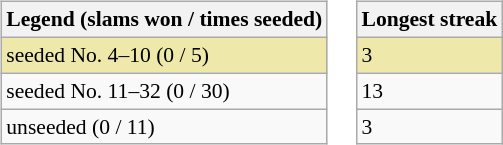<table>
<tr>
<td><br><table class="wikitable" style="font-size:90%">
<tr>
<th>Legend (slams won / times seeded)</th>
</tr>
<tr bgcolor="eee8aa">
<td>seeded No. 4–10 (0 / 5)</td>
</tr>
<tr>
<td>seeded No. 11–32 (0 / 30)</td>
</tr>
<tr>
<td>unseeded (0 / 11)</td>
</tr>
</table>
</td>
<td><br><table class="wikitable" style="font-size:90%">
<tr>
<th>Longest streak</th>
</tr>
<tr bgcolor="eee8aa">
<td>3</td>
</tr>
<tr>
<td>13</td>
</tr>
<tr>
<td>3</td>
</tr>
</table>
</td>
</tr>
</table>
